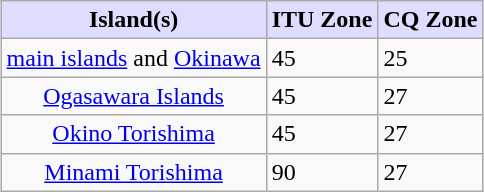<table class=wikitable style="margin: 1em auto 1em auto;">
<tr>
<th style="background:#ddf;">Island(s)</th>
<th style="background:#ddf;">ITU Zone</th>
<th style="background:#ddf;">CQ Zone</th>
</tr>
<tr>
<td style="text-align:center;"><a href='#'>main islands</a> and <a href='#'>Okinawa</a></td>
<td>45</td>
<td>25</td>
</tr>
<tr>
<td style="text-align:center;"><a href='#'>Ogasawara Islands</a></td>
<td>45</td>
<td>27</td>
</tr>
<tr>
<td style="text-align:center;"><a href='#'>Okino Torishima</a></td>
<td>45</td>
<td>27</td>
</tr>
<tr>
<td style="text-align:center;"><a href='#'>Minami Torishima</a></td>
<td>90</td>
<td>27</td>
</tr>
</table>
